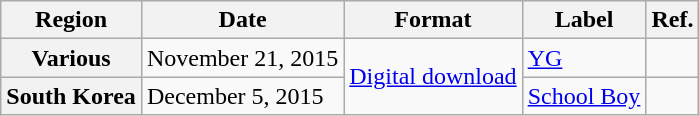<table class="wikitable plainrowheaders">
<tr>
<th scope="col">Region</th>
<th scope="col">Date</th>
<th scope="col">Format</th>
<th scope="col">Label</th>
<th scope="col">Ref.</th>
</tr>
<tr>
<th scope="row">Various</th>
<td>November 21, 2015</td>
<td rowspan="2"><a href='#'>Digital download</a></td>
<td><a href='#'>YG</a></td>
<td align="center"></td>
</tr>
<tr>
<th scope="row">South Korea</th>
<td>December 5, 2015</td>
<td><a href='#'>School Boy</a></td>
<td align="center"></td>
</tr>
</table>
